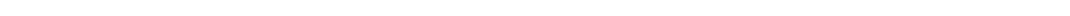<table style="width:70%; text-align:center;">
<tr style="color:white;">
<td style="background:"><strong>1</strong></td>
<td style="background:"><strong>1</strong></td>
<td style="background:"><strong>1</strong></td>
<td style="background:"><strong>1</strong></td>
<td style="background:"><strong>1</strong></td>
</tr>
</table>
